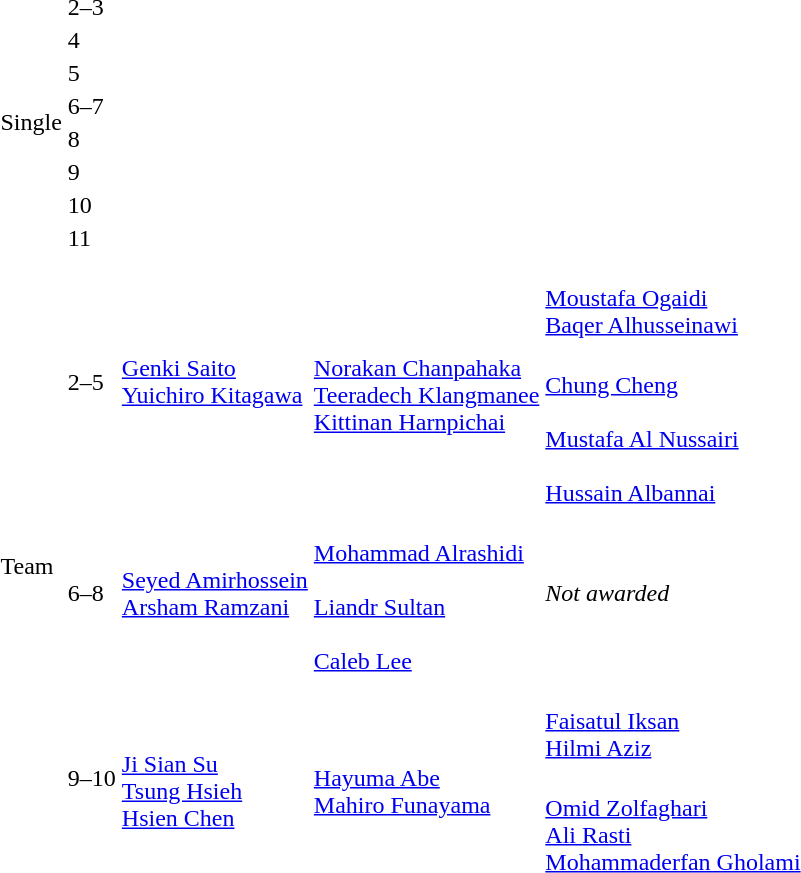<table>
<tr>
<td rowspan=13>Single</td>
<td>2–3</td>
<td></td>
<td></td>
<td></td>
</tr>
<tr>
<td>4</td>
<td></td>
<td></td>
<td></td>
</tr>
<tr>
<td>5</td>
<td></td>
<td></td>
<td></td>
</tr>
<tr>
<td rowspan=2>6–7</td>
<td rowspan=2></td>
<td rowspan=2></td>
<td></td>
</tr>
<tr>
<td></td>
</tr>
<tr>
<td rowspan=2>8</td>
<td rowspan=2></td>
<td rowspan=2></td>
<td></td>
</tr>
<tr>
<td></td>
</tr>
<tr>
<td rowspan=2>9</td>
<td rowspan=2></td>
<td rowspan=2></td>
<td></td>
</tr>
<tr>
<td></td>
</tr>
<tr>
<td rowspan=2>10</td>
<td rowspan=2></td>
<td rowspan=2></td>
<td></td>
</tr>
<tr>
<td></td>
</tr>
<tr>
<td rowspan=2>11</td>
<td rowspan=2></td>
<td rowspan=2></td>
<td></td>
</tr>
<tr>
<td></td>
</tr>
<tr>
<td rowspan=6>Team</td>
<td rowspan=2>2–5</td>
<td rowspan=2 nowrap><br><a href='#'>Genki Saito</a><br><a href='#'>Yuichiro Kitagawa</a><br> </td>
<td rowspan=2><br><a href='#'>Norakan Chanpahaka</a><br><a href='#'>Teeradech Klangmanee</a><br><a href='#'>Kittinan Harnpichai</a></td>
<td><br><a href='#'>Moustafa Ogaidi</a><br><a href='#'>Baqer Alhusseinawi</a></td>
</tr>
<tr>
<td><br><a href='#'>Chung Cheng</a><br><br><a href='#'>Mustafa Al Nussairi</a><br><br><a href='#'>Hussain Albannai</a></td>
</tr>
<tr>
<td>6–8</td>
<td nowrap><br><a href='#'>Seyed Amirhossein</a><br><a href='#'>Arsham Ramzani</a><br> </td>
<td><br><a href='#'>Mohammad Alrashidi</a><br><br><a href='#'>Liandr Sultan</a><br><br><a href='#'>Caleb Lee</a></td>
<td><em>Not awarded</em></td>
</tr>
<tr>
<td rowspan=2>9–10</td>
<td rowspan=2 nowrap><br><a href='#'>Ji Sian Su</a><br><a href='#'>Tsung Hsieh</a><br><a href='#'>Hsien Chen</a> </td>
<td rowspan=2><br><a href='#'>Hayuma Abe</a><br><a href='#'>Mahiro Funayama</a></td>
<td><br><a href='#'>Faisatul Iksan</a><br><a href='#'>Hilmi Aziz</a></td>
</tr>
<tr>
<td><br><a href='#'>Omid Zolfaghari</a><br><a href='#'>Ali Rasti</a><br><a href='#'>Mohammaderfan Gholami</a></td>
</tr>
</table>
